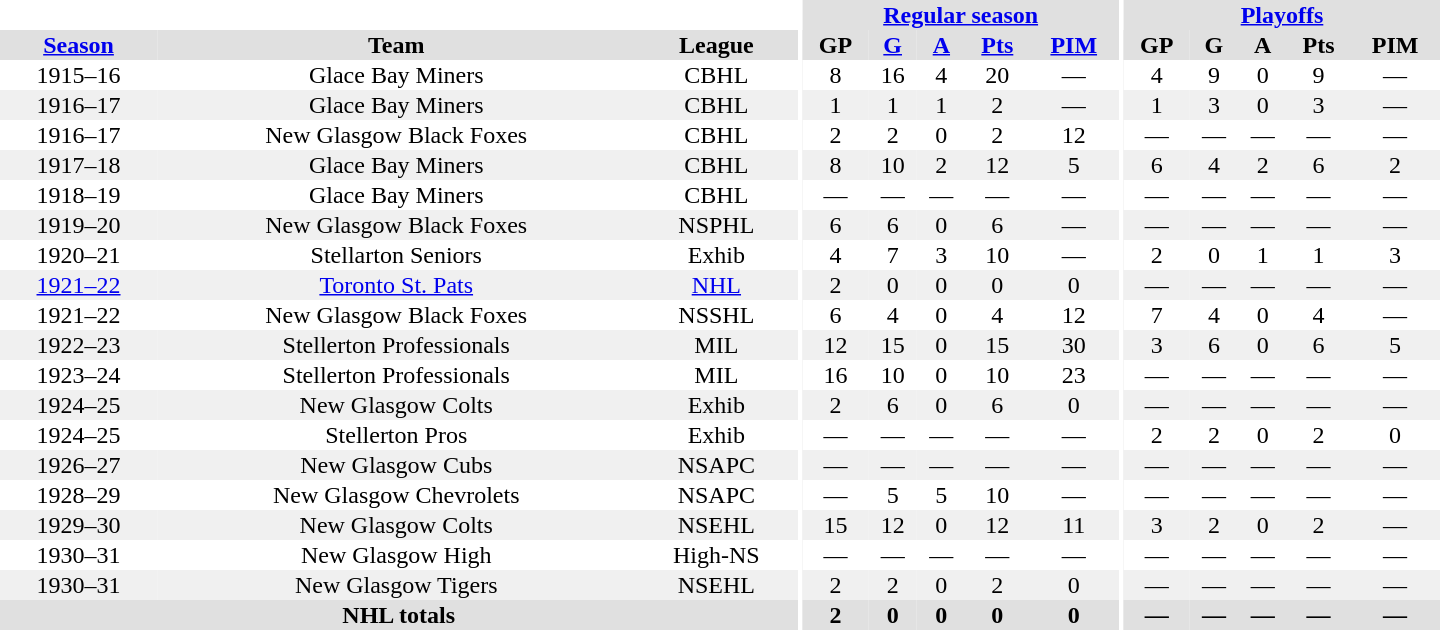<table border="0" cellpadding="1" cellspacing="0" style="text-align:center; width:60em">
<tr bgcolor="#e0e0e0">
<th colspan="3" bgcolor="#ffffff"></th>
<th rowspan="100" bgcolor="#ffffff"></th>
<th colspan="5"><a href='#'>Regular season</a></th>
<th rowspan="100" bgcolor="#ffffff"></th>
<th colspan="5"><a href='#'>Playoffs</a></th>
</tr>
<tr bgcolor="#e0e0e0">
<th><a href='#'>Season</a></th>
<th>Team</th>
<th>League</th>
<th>GP</th>
<th><a href='#'>G</a></th>
<th><a href='#'>A</a></th>
<th><a href='#'>Pts</a></th>
<th><a href='#'>PIM</a></th>
<th>GP</th>
<th>G</th>
<th>A</th>
<th>Pts</th>
<th>PIM</th>
</tr>
<tr>
<td>1915–16</td>
<td>Glace Bay Miners</td>
<td>CBHL</td>
<td>8</td>
<td>16</td>
<td>4</td>
<td>20</td>
<td>—</td>
<td>4</td>
<td>9</td>
<td>0</td>
<td>9</td>
<td>—</td>
</tr>
<tr bgcolor="#f0f0f0">
<td>1916–17</td>
<td>Glace Bay Miners</td>
<td>CBHL</td>
<td>1</td>
<td>1</td>
<td>1</td>
<td>2</td>
<td>—</td>
<td>1</td>
<td>3</td>
<td>0</td>
<td>3</td>
<td>—</td>
</tr>
<tr>
<td>1916–17</td>
<td>New Glasgow Black Foxes</td>
<td>CBHL</td>
<td>2</td>
<td>2</td>
<td>0</td>
<td>2</td>
<td>12</td>
<td>—</td>
<td>—</td>
<td>—</td>
<td>—</td>
<td>—</td>
</tr>
<tr bgcolor="#f0f0f0">
<td>1917–18</td>
<td>Glace Bay Miners</td>
<td>CBHL</td>
<td>8</td>
<td>10</td>
<td>2</td>
<td>12</td>
<td>5</td>
<td>6</td>
<td>4</td>
<td>2</td>
<td>6</td>
<td>2</td>
</tr>
<tr>
<td>1918–19</td>
<td>Glace Bay Miners</td>
<td>CBHL</td>
<td>—</td>
<td>—</td>
<td>—</td>
<td>—</td>
<td>—</td>
<td>—</td>
<td>—</td>
<td>—</td>
<td>—</td>
<td>—</td>
</tr>
<tr bgcolor="#f0f0f0">
<td>1919–20</td>
<td>New Glasgow Black Foxes</td>
<td>NSPHL</td>
<td>6</td>
<td>6</td>
<td>0</td>
<td>6</td>
<td>—</td>
<td>—</td>
<td>—</td>
<td>—</td>
<td>—</td>
<td>—</td>
</tr>
<tr>
<td>1920–21</td>
<td>Stellarton Seniors</td>
<td>Exhib</td>
<td>4</td>
<td>7</td>
<td>3</td>
<td>10</td>
<td>—</td>
<td>2</td>
<td>0</td>
<td>1</td>
<td>1</td>
<td>3</td>
</tr>
<tr bgcolor="#f0f0f0">
<td><a href='#'>1921–22</a></td>
<td><a href='#'>Toronto St. Pats</a></td>
<td><a href='#'>NHL</a></td>
<td>2</td>
<td>0</td>
<td>0</td>
<td>0</td>
<td>0</td>
<td>—</td>
<td>—</td>
<td>—</td>
<td>—</td>
<td>—</td>
</tr>
<tr>
<td>1921–22</td>
<td>New Glasgow Black Foxes</td>
<td>NSSHL</td>
<td>6</td>
<td>4</td>
<td>0</td>
<td>4</td>
<td>12</td>
<td>7</td>
<td>4</td>
<td>0</td>
<td>4</td>
<td>—</td>
</tr>
<tr bgcolor="#f0f0f0">
<td>1922–23</td>
<td>Stellerton Professionals</td>
<td>MIL</td>
<td>12</td>
<td>15</td>
<td>0</td>
<td>15</td>
<td>30</td>
<td>3</td>
<td>6</td>
<td>0</td>
<td>6</td>
<td>5</td>
</tr>
<tr>
<td>1923–24</td>
<td>Stellerton Professionals</td>
<td>MIL</td>
<td>16</td>
<td>10</td>
<td>0</td>
<td>10</td>
<td>23</td>
<td>—</td>
<td>—</td>
<td>—</td>
<td>—</td>
<td>—</td>
</tr>
<tr bgcolor="#f0f0f0">
<td>1924–25</td>
<td>New Glasgow Colts</td>
<td>Exhib</td>
<td>2</td>
<td>6</td>
<td>0</td>
<td>6</td>
<td>0</td>
<td>—</td>
<td>—</td>
<td>—</td>
<td>—</td>
<td>—</td>
</tr>
<tr>
<td>1924–25</td>
<td>Stellerton Pros</td>
<td>Exhib</td>
<td>—</td>
<td>—</td>
<td>—</td>
<td>—</td>
<td>—</td>
<td>2</td>
<td>2</td>
<td>0</td>
<td>2</td>
<td>0</td>
</tr>
<tr bgcolor="#f0f0f0">
<td>1926–27</td>
<td>New Glasgow Cubs</td>
<td>NSAPC</td>
<td>—</td>
<td>—</td>
<td>—</td>
<td>—</td>
<td>—</td>
<td>—</td>
<td>—</td>
<td>—</td>
<td>—</td>
<td>—</td>
</tr>
<tr>
<td>1928–29</td>
<td>New Glasgow Chevrolets</td>
<td>NSAPC</td>
<td>—</td>
<td>5</td>
<td>5</td>
<td>10</td>
<td>—</td>
<td>—</td>
<td>—</td>
<td>—</td>
<td>—</td>
<td>—</td>
</tr>
<tr bgcolor="#f0f0f0">
<td>1929–30</td>
<td>New Glasgow Colts</td>
<td>NSEHL</td>
<td>15</td>
<td>12</td>
<td>0</td>
<td>12</td>
<td>11</td>
<td>3</td>
<td>2</td>
<td>0</td>
<td>2</td>
<td>—</td>
</tr>
<tr>
<td>1930–31</td>
<td>New Glasgow High</td>
<td>High-NS</td>
<td>—</td>
<td>—</td>
<td>—</td>
<td>—</td>
<td>—</td>
<td>—</td>
<td>—</td>
<td>—</td>
<td>—</td>
<td>—</td>
</tr>
<tr bgcolor="#f0f0f0">
<td>1930–31</td>
<td>New Glasgow Tigers</td>
<td>NSEHL</td>
<td>2</td>
<td>2</td>
<td>0</td>
<td>2</td>
<td>0</td>
<td>—</td>
<td>—</td>
<td>—</td>
<td>—</td>
<td>—</td>
</tr>
<tr bgcolor="#e0e0e0">
<th colspan="3">NHL totals</th>
<th>2</th>
<th>0</th>
<th>0</th>
<th>0</th>
<th>0</th>
<th>—</th>
<th>—</th>
<th>—</th>
<th>—</th>
<th>—</th>
</tr>
</table>
